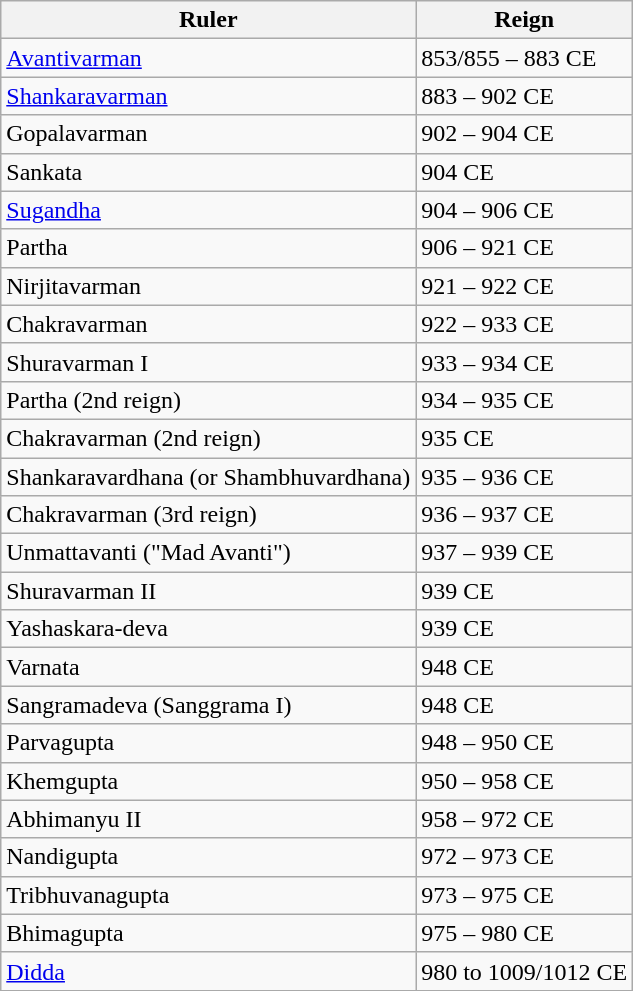<table class="wikitable">
<tr>
<th>Ruler</th>
<th>Reign</th>
</tr>
<tr>
<td><a href='#'>Avantivarman</a></td>
<td>853/855 – 883 CE</td>
</tr>
<tr>
<td><a href='#'>Shankaravarman</a></td>
<td>883 – 902 CE</td>
</tr>
<tr>
<td>Gopalavarman</td>
<td>902 – 904 CE</td>
</tr>
<tr>
<td>Sankata</td>
<td>904 CE</td>
</tr>
<tr>
<td><a href='#'>Sugandha</a></td>
<td>904 – 906 CE</td>
</tr>
<tr>
<td>Partha</td>
<td>906 – 921 CE</td>
</tr>
<tr>
<td>Nirjitavarman</td>
<td>921 – 922 CE</td>
</tr>
<tr>
<td>Chakravarman</td>
<td>922 – 933 CE</td>
</tr>
<tr>
<td>Shuravarman I</td>
<td>933 – 934 CE</td>
</tr>
<tr>
<td>Partha (2nd reign)</td>
<td>934 – 935 CE</td>
</tr>
<tr>
<td>Chakravarman (2nd reign)</td>
<td>935 CE</td>
</tr>
<tr>
<td>Shankaravardhana (or Shambhuvardhana)</td>
<td>935 – 936 CE</td>
</tr>
<tr>
<td>Chakravarman (3rd reign)</td>
<td>936 – 937 CE</td>
</tr>
<tr>
<td>Unmattavanti ("Mad Avanti")</td>
<td>937 – 939 CE</td>
</tr>
<tr>
<td>Shuravarman II</td>
<td>939 CE</td>
</tr>
<tr>
<td>Yashaskara-deva</td>
<td>939 CE</td>
</tr>
<tr>
<td>Varnata</td>
<td>948 CE</td>
</tr>
<tr>
<td>Sangramadeva (Sanggrama I)</td>
<td>948 CE</td>
</tr>
<tr>
<td>Parvagupta</td>
<td>948 – 950 CE</td>
</tr>
<tr>
<td>Khemgupta</td>
<td>950 – 958 CE</td>
</tr>
<tr>
<td>Abhimanyu II</td>
<td>958 – 972 CE</td>
</tr>
<tr>
<td>Nandigupta</td>
<td>972 – 973 CE</td>
</tr>
<tr>
<td>Tribhuvanagupta</td>
<td>973 – 975 CE</td>
</tr>
<tr>
<td>Bhimagupta</td>
<td>975 – 980 CE</td>
</tr>
<tr>
<td><a href='#'>Didda</a></td>
<td>980 to 1009/1012 CE</td>
</tr>
</table>
